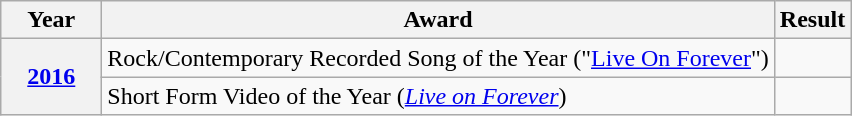<table class="wikitable">
<tr>
<th style="width:60px;">Year</th>
<th>Award</th>
<th>Result</th>
</tr>
<tr>
<th rowspan="2"><a href='#'>2016</a></th>
<td>Rock/Contemporary Recorded Song of the Year ("<a href='#'>Live On Forever</a>")</td>
<td></td>
</tr>
<tr>
<td>Short Form Video of the Year (<em><a href='#'>Live on Forever</a></em>)</td>
<td></td>
</tr>
</table>
